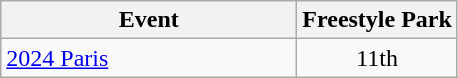<table class="wikitable" style="text-align: center;">
<tr ">
<th style="width:190px;">Event</th>
<th>Freestyle Park</th>
</tr>
<tr>
<td align=left> <a href='#'>2024 Paris</a></td>
<td>11th</td>
</tr>
</table>
